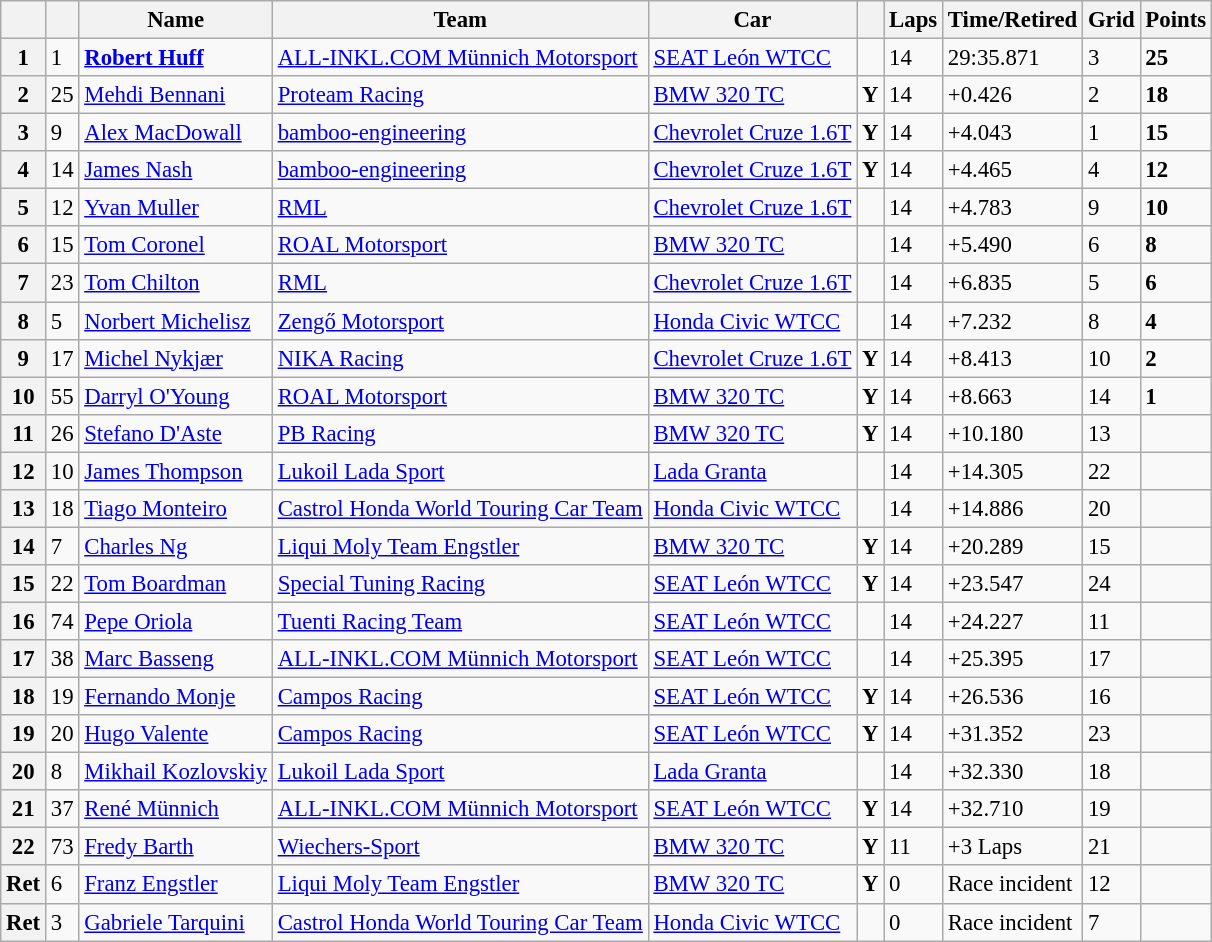<table class="wikitable sortable" style="font-size: 95%;">
<tr>
<th></th>
<th></th>
<th>Name</th>
<th>Team</th>
<th>Car</th>
<th></th>
<th>Laps</th>
<th>Time/Retired</th>
<th>Grid</th>
<th>Points</th>
</tr>
<tr>
<th>1</th>
<td>1</td>
<td> <strong><a href='#'>Robert Huff</a></strong></td>
<td><a href='#'>ALL-INKL.COM Münnich Motorsport</a></td>
<td><a href='#'>SEAT León WTCC</a></td>
<td></td>
<td>14</td>
<td>29:35.871</td>
<td>3</td>
<td><strong>25</strong></td>
</tr>
<tr>
<th>2</th>
<td>25</td>
<td> <a href='#'>Mehdi Bennani</a></td>
<td><a href='#'>Proteam Racing</a></td>
<td><a href='#'>BMW 320 TC</a></td>
<td align=center><strong><span>Y</span></strong></td>
<td>14</td>
<td>+0.426</td>
<td>2</td>
<td><strong>18</strong></td>
</tr>
<tr>
<th>3</th>
<td>9</td>
<td> <a href='#'>Alex MacDowall</a></td>
<td><a href='#'>bamboo-engineering</a></td>
<td><a href='#'>Chevrolet Cruze 1.6T</a></td>
<td align=center><strong><span>Y</span></strong></td>
<td>14</td>
<td>+4.043</td>
<td>1</td>
<td><strong>15</strong></td>
</tr>
<tr>
<th>4</th>
<td>14</td>
<td> <a href='#'>James Nash</a></td>
<td><a href='#'>bamboo-engineering</a></td>
<td><a href='#'>Chevrolet Cruze 1.6T</a></td>
<td align=center><strong><span>Y</span></strong></td>
<td>14</td>
<td>+4.465</td>
<td>4</td>
<td><strong>12</strong></td>
</tr>
<tr>
<th>5</th>
<td>12</td>
<td> <a href='#'>Yvan Muller</a></td>
<td><a href='#'>RML</a></td>
<td><a href='#'>Chevrolet Cruze 1.6T</a></td>
<td></td>
<td>14</td>
<td>+4.783</td>
<td>9</td>
<td><strong>10</strong></td>
</tr>
<tr>
<th>6</th>
<td>15</td>
<td> <a href='#'>Tom Coronel</a></td>
<td><a href='#'>ROAL Motorsport</a></td>
<td><a href='#'>BMW 320 TC</a></td>
<td></td>
<td>14</td>
<td>+5.490</td>
<td>6</td>
<td><strong>8</strong></td>
</tr>
<tr>
<th>7</th>
<td>23</td>
<td> <a href='#'>Tom Chilton</a></td>
<td><a href='#'>RML</a></td>
<td><a href='#'>Chevrolet Cruze 1.6T</a></td>
<td></td>
<td>14</td>
<td>+6.835</td>
<td>5</td>
<td><strong>6</strong></td>
</tr>
<tr>
<th>8</th>
<td>5</td>
<td> <a href='#'>Norbert Michelisz</a></td>
<td><a href='#'>Zengő Motorsport</a></td>
<td><a href='#'>Honda Civic WTCC</a></td>
<td></td>
<td>14</td>
<td>+7.232</td>
<td>8</td>
<td><strong>4</strong></td>
</tr>
<tr>
<th>9</th>
<td>17</td>
<td> <a href='#'>Michel Nykjær</a></td>
<td><a href='#'>NIKA Racing</a></td>
<td><a href='#'>Chevrolet Cruze 1.6T</a></td>
<td align=center><strong><span>Y</span></strong></td>
<td>14</td>
<td>+8.413</td>
<td>10</td>
<td><strong>2</strong></td>
</tr>
<tr>
<th>10</th>
<td>55</td>
<td> <a href='#'>Darryl O'Young</a></td>
<td><a href='#'>ROAL Motorsport</a></td>
<td><a href='#'>BMW 320 TC</a></td>
<td align=center><strong><span>Y</span></strong></td>
<td>14</td>
<td>+8.663</td>
<td>14</td>
<td><strong>1</strong></td>
</tr>
<tr>
<th>11</th>
<td>26</td>
<td> <a href='#'>Stefano D'Aste</a></td>
<td><a href='#'>PB Racing</a></td>
<td><a href='#'>BMW 320 TC</a></td>
<td align=center><strong><span>Y</span></strong></td>
<td>14</td>
<td>+10.180</td>
<td>13</td>
<td></td>
</tr>
<tr>
<th>12</th>
<td>10</td>
<td> <a href='#'>James Thompson</a></td>
<td><a href='#'>Lukoil Lada Sport</a></td>
<td><a href='#'>Lada Granta</a></td>
<td></td>
<td>14</td>
<td>+14.305</td>
<td>22</td>
<td></td>
</tr>
<tr>
<th>13</th>
<td>18</td>
<td> <a href='#'>Tiago Monteiro</a></td>
<td><a href='#'>Castrol Honda World Touring Car Team</a></td>
<td><a href='#'>Honda Civic WTCC</a></td>
<td></td>
<td>14</td>
<td>+14.886</td>
<td>20</td>
<td></td>
</tr>
<tr>
<th>14</th>
<td>7</td>
<td> <a href='#'>Charles Ng</a></td>
<td><a href='#'>Liqui Moly Team Engstler</a></td>
<td><a href='#'>BMW 320 TC</a></td>
<td align=center><strong><span>Y</span></strong></td>
<td>14</td>
<td>+20.289</td>
<td>15</td>
<td></td>
</tr>
<tr>
<th>15</th>
<td>22</td>
<td> <a href='#'>Tom Boardman</a></td>
<td><a href='#'>Special Tuning Racing</a></td>
<td><a href='#'>SEAT León WTCC</a></td>
<td align=center><strong><span>Y</span></strong></td>
<td>14</td>
<td>+23.547</td>
<td>24</td>
<td></td>
</tr>
<tr>
<th>16</th>
<td>74</td>
<td> <a href='#'>Pepe Oriola</a></td>
<td><a href='#'>Tuenti Racing Team</a></td>
<td><a href='#'>SEAT León WTCC</a></td>
<td></td>
<td>14</td>
<td>+24.227</td>
<td>11</td>
<td></td>
</tr>
<tr>
<th>17</th>
<td>38</td>
<td> <a href='#'>Marc Basseng</a></td>
<td><a href='#'>ALL-INKL.COM Münnich Motorsport</a></td>
<td><a href='#'>SEAT León WTCC</a></td>
<td></td>
<td>14</td>
<td>+25.395</td>
<td>17</td>
<td></td>
</tr>
<tr>
<th>18</th>
<td>19</td>
<td> <a href='#'>Fernando Monje</a></td>
<td><a href='#'>Campos Racing</a></td>
<td><a href='#'>SEAT León WTCC</a></td>
<td align=center><strong><span>Y</span></strong></td>
<td>14</td>
<td>+26.536</td>
<td>16</td>
<td></td>
</tr>
<tr>
<th>19</th>
<td>20</td>
<td> <a href='#'>Hugo Valente</a></td>
<td><a href='#'>Campos Racing</a></td>
<td><a href='#'>SEAT León WTCC</a></td>
<td align=center><strong><span>Y</span></strong></td>
<td>14</td>
<td>+31.352</td>
<td>23</td>
<td></td>
</tr>
<tr>
<th>20</th>
<td>8</td>
<td> <a href='#'>Mikhail Kozlovskiy</a></td>
<td><a href='#'>Lukoil Lada Sport</a></td>
<td><a href='#'>Lada Granta</a></td>
<td></td>
<td>14</td>
<td>+32.330</td>
<td>18</td>
<td></td>
</tr>
<tr>
<th>21</th>
<td>37</td>
<td> <a href='#'>René Münnich</a></td>
<td><a href='#'>ALL-INKL.COM Münnich Motorsport</a></td>
<td><a href='#'>SEAT León WTCC</a></td>
<td align=center><strong><span>Y</span></strong></td>
<td>14</td>
<td>+32.710</td>
<td>19</td>
<td></td>
</tr>
<tr>
<th>22</th>
<td>73</td>
<td> <a href='#'>Fredy Barth</a></td>
<td><a href='#'>Wiechers-Sport</a></td>
<td><a href='#'>BMW 320 TC</a></td>
<td align=center><strong><span>Y</span></strong></td>
<td>11</td>
<td>+3 Laps</td>
<td>21</td>
<td></td>
</tr>
<tr>
<th>Ret</th>
<td>6</td>
<td> <a href='#'>Franz Engstler</a></td>
<td><a href='#'>Liqui Moly Team Engstler</a></td>
<td><a href='#'>BMW 320 TC</a></td>
<td align=center><strong><span>Y</span></strong></td>
<td>0</td>
<td>Race incident</td>
<td>12</td>
<td></td>
</tr>
<tr>
<th>Ret</th>
<td>3</td>
<td> <a href='#'>Gabriele Tarquini</a></td>
<td><a href='#'>Castrol Honda World Touring Car Team</a></td>
<td><a href='#'>Honda Civic WTCC</a></td>
<td></td>
<td>0</td>
<td>Race incident</td>
<td>7</td>
<td></td>
</tr>
</table>
